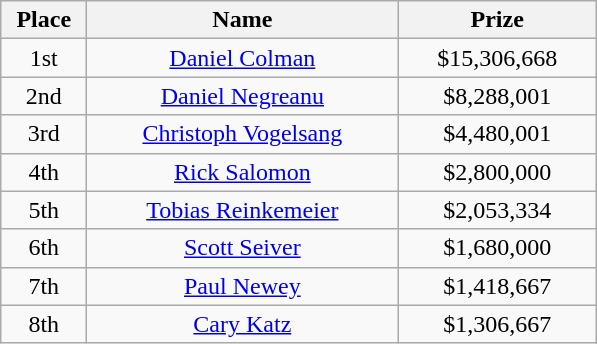<table class="wikitable">
<tr>
<th width="50">Place</th>
<th width="200">Name</th>
<th width="125">Prize</th>
</tr>
<tr>
<td align = "center">1st</td>
<td align = "center"><a href='#'>Daniel Colman</a></td>
<td align = "center">$15,306,668</td>
</tr>
<tr>
<td align = "center">2nd</td>
<td align = "center"><a href='#'>Daniel Negreanu</a></td>
<td align = "center">$8,288,001</td>
</tr>
<tr>
<td align = "center">3rd</td>
<td align = "center"><a href='#'>Christoph Vogelsang</a></td>
<td align = "center">$4,480,001</td>
</tr>
<tr>
<td align = "center">4th</td>
<td align = "center"><a href='#'>Rick Salomon</a></td>
<td align = "center">$2,800,000</td>
</tr>
<tr>
<td align = "center">5th</td>
<td align = "center"><a href='#'>Tobias Reinkemeier</a></td>
<td align = "center">$2,053,334</td>
</tr>
<tr>
<td align = "center">6th</td>
<td align = "center"><a href='#'>Scott Seiver</a></td>
<td align = "center">$1,680,000</td>
</tr>
<tr>
<td align = "center">7th</td>
<td align = "center"><a href='#'>Paul Newey</a></td>
<td align = "center">$1,418,667</td>
</tr>
<tr>
<td align = "center">8th</td>
<td align = "center"><a href='#'>Cary Katz</a></td>
<td align = "center">$1,306,667</td>
</tr>
</table>
